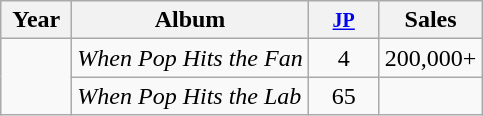<table class="wikitable">
<tr>
<th align="center" valign="top" width="40">Year</th>
<th align="left" valign="top">Album</th>
<th align="center" valign="top" width="40"><small><a href='#'>JP</a></small></th>
<th algin="center" valgin="top">Sales</th>
</tr>
<tr>
<td rowspan="2"></td>
<td align="left" valign="top"><em>When Pop Hits the Fan</em></td>
<td align="center" valign="top">4</td>
<td align="center" valign="top">200,000+</td>
</tr>
<tr>
<td align="left" valign="top"><em>When Pop Hits the Lab</em></td>
<td align="center" valign="top">65</td>
<td align="center" valign="top"></td>
</tr>
</table>
